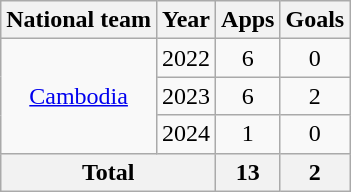<table class="wikitable" style="text-align:center">
<tr>
<th>National team</th>
<th>Year</th>
<th>Apps</th>
<th>Goals</th>
</tr>
<tr>
<td rowspan="3"><a href='#'>Cambodia</a></td>
<td>2022</td>
<td>6</td>
<td>0</td>
</tr>
<tr>
<td>2023</td>
<td>6</td>
<td>2</td>
</tr>
<tr>
<td>2024</td>
<td>1</td>
<td>0</td>
</tr>
<tr>
<th colspan="2">Total</th>
<th>13</th>
<th>2</th>
</tr>
</table>
